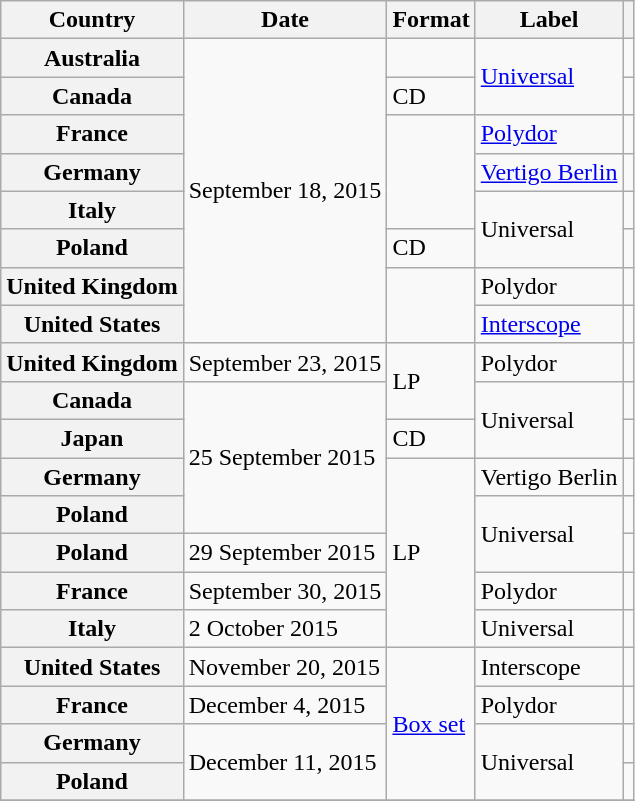<table class="wikitable plainrowheaders">
<tr>
<th scope="col">Country</th>
<th scope="col">Date</th>
<th scope="col">Format</th>
<th scope="col">Label</th>
<th scope="col"></th>
</tr>
<tr>
<th scope="row">Australia</th>
<td rowspan="8">September 18, 2015</td>
<td></td>
<td rowspan="2"><a href='#'>Universal</a></td>
<td></td>
</tr>
<tr>
<th scope="row">Canada</th>
<td>CD</td>
<td></td>
</tr>
<tr>
<th scope="row">France</th>
<td rowspan="3"></td>
<td><a href='#'>Polydor</a></td>
<td></td>
</tr>
<tr>
<th scope="row">Germany</th>
<td><a href='#'>Vertigo Berlin</a></td>
<td></td>
</tr>
<tr>
<th scope="row">Italy</th>
<td rowspan="2">Universal</td>
<td></td>
</tr>
<tr>
<th scope="row">Poland</th>
<td>CD</td>
<td></td>
</tr>
<tr>
<th scope="row">United Kingdom</th>
<td rowspan="2"></td>
<td>Polydor</td>
<td></td>
</tr>
<tr>
<th scope="row">United States</th>
<td><a href='#'>Interscope</a></td>
<td></td>
</tr>
<tr>
<th scope="row">United Kingdom</th>
<td>September 23, 2015</td>
<td rowspan="2">LP</td>
<td>Polydor</td>
<td></td>
</tr>
<tr>
<th scope="row">Canada</th>
<td rowspan="4">25 September 2015</td>
<td rowspan="2">Universal</td>
<td></td>
</tr>
<tr>
<th scope="row">Japan</th>
<td>CD</td>
<td></td>
</tr>
<tr>
<th scope="row">Germany</th>
<td rowspan="5">LP</td>
<td>Vertigo Berlin</td>
<td></td>
</tr>
<tr>
<th scope="row">Poland</th>
<td rowspan="2">Universal</td>
<td></td>
</tr>
<tr>
<th scope="row">Poland</th>
<td>29 September 2015</td>
<td></td>
</tr>
<tr>
<th scope="row">France</th>
<td>September 30, 2015</td>
<td>Polydor</td>
<td></td>
</tr>
<tr>
<th scope="row">Italy</th>
<td>2 October 2015</td>
<td>Universal</td>
<td></td>
</tr>
<tr>
<th scope="row">United States</th>
<td>November 20, 2015</td>
<td rowspan="4"><a href='#'>Box set</a></td>
<td>Interscope</td>
<td></td>
</tr>
<tr>
<th scope="row">France</th>
<td>December 4, 2015</td>
<td>Polydor</td>
<td></td>
</tr>
<tr>
<th scope="row">Germany</th>
<td rowspan="2">December 11, 2015</td>
<td rowspan="2">Universal</td>
<td></td>
</tr>
<tr>
<th scope="row">Poland</th>
<td></td>
</tr>
<tr>
</tr>
</table>
